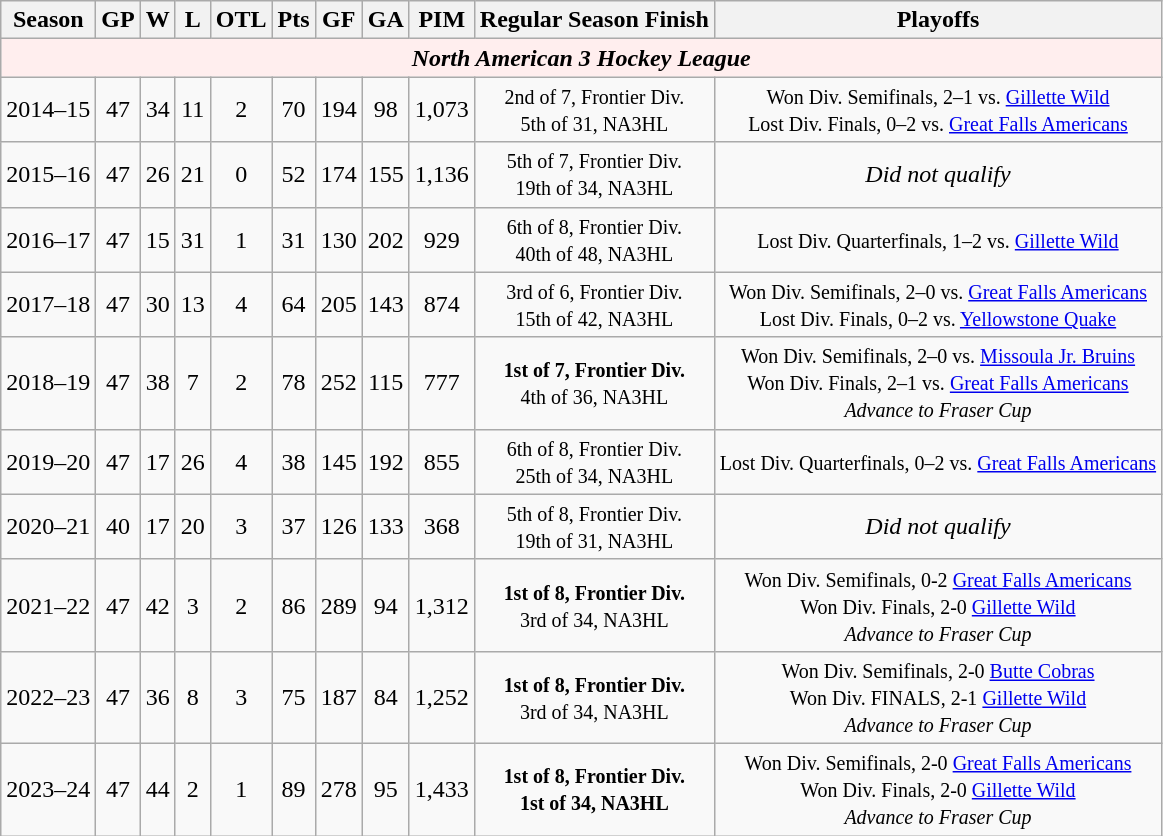<table class="wikitable" style="text-align:center">
<tr>
<th>Season</th>
<th>GP</th>
<th>W</th>
<th>L</th>
<th>OTL</th>
<th>Pts</th>
<th>GF</th>
<th>GA</th>
<th>PIM</th>
<th>Regular Season Finish</th>
<th>Playoffs</th>
</tr>
<tr bgcolor="#ffeeee">
<td colspan="12"><strong><em>North American 3 Hockey League</em></strong></td>
</tr>
<tr>
<td>2014–15</td>
<td>47</td>
<td>34</td>
<td>11</td>
<td>2</td>
<td>70</td>
<td>194</td>
<td>98</td>
<td>1,073</td>
<td><small>2nd of 7, Frontier Div.<br>5th of 31, NA3HL</small></td>
<td><small>Won Div. Semifinals, 2–1 vs. <a href='#'>Gillette Wild</a><br>Lost Div. Finals, 0–2 vs. <a href='#'>Great Falls Americans</a></small></td>
</tr>
<tr>
<td>2015–16</td>
<td>47</td>
<td>26</td>
<td>21</td>
<td>0</td>
<td>52</td>
<td>174</td>
<td>155</td>
<td>1,136</td>
<td><small>5th of 7, Frontier Div.<br>19th of 34, NA3HL</small></td>
<td><em>Did not qualify</em></td>
</tr>
<tr>
<td>2016–17</td>
<td>47</td>
<td>15</td>
<td>31</td>
<td>1</td>
<td>31</td>
<td>130</td>
<td>202</td>
<td>929</td>
<td><small>6th of 8, Frontier Div.<br>40th of 48, NA3HL</small></td>
<td><small>Lost Div. Quarterfinals, 1–2 vs. <a href='#'>Gillette Wild</a></small></td>
</tr>
<tr>
<td>2017–18</td>
<td>47</td>
<td>30</td>
<td>13</td>
<td>4</td>
<td>64</td>
<td>205</td>
<td>143</td>
<td>874</td>
<td><small>3rd of 6, Frontier Div.<br>15th of 42, NA3HL</small></td>
<td><small>Won Div. Semifinals, 2–0 vs. <a href='#'>Great Falls Americans</a><br>Lost Div. Finals, 0–2 vs. <a href='#'>Yellowstone Quake</a></small></td>
</tr>
<tr>
<td>2018–19</td>
<td>47</td>
<td>38</td>
<td>7</td>
<td>2</td>
<td>78</td>
<td>252</td>
<td>115</td>
<td>777</td>
<td><small><strong>1st of 7, Frontier Div.</strong><br>4th of 36, NA3HL</small></td>
<td><small>Won Div. Semifinals, 2–0 vs. <a href='#'>Missoula Jr. Bruins</a><br>Won Div. Finals, 2–1 vs. <a href='#'>Great Falls Americans</a><br><em>Advance to Fraser Cup</em></small></td>
</tr>
<tr>
<td>2019–20</td>
<td>47</td>
<td>17</td>
<td>26</td>
<td>4</td>
<td>38</td>
<td>145</td>
<td>192</td>
<td>855</td>
<td><small>6th of 8, Frontier Div.<br>25th of 34, NA3HL</small></td>
<td><small>Lost Div. Quarterfinals, 0–2 vs. <a href='#'>Great Falls Americans</a></small></td>
</tr>
<tr>
<td>2020–21</td>
<td>40</td>
<td>17</td>
<td>20</td>
<td>3</td>
<td>37</td>
<td>126</td>
<td>133</td>
<td>368</td>
<td><small>5th of 8, Frontier Div.<br>19th of 31, NA3HL</small></td>
<td><em>Did not qualify</em></td>
</tr>
<tr>
<td>2021–22</td>
<td>47</td>
<td>42</td>
<td>3</td>
<td>2</td>
<td>86</td>
<td>289</td>
<td>94</td>
<td>1,312</td>
<td><small><strong>1st of 8, Frontier Div.</strong><br>3rd of 34, NA3HL</small></td>
<td><small>Won Div. Semifinals, 0-2 <a href='#'>Great Falls Americans</a><br>Won Div. Finals, 2-0 <a href='#'>Gillette Wild</a><br><em>Advance to Fraser Cup</em></small></td>
</tr>
<tr>
<td>2022–23</td>
<td>47</td>
<td>36</td>
<td>8</td>
<td>3</td>
<td>75</td>
<td>187</td>
<td>84</td>
<td>1,252</td>
<td><small><strong>1st of 8, Frontier Div.</strong><br>3rd of 34, NA3HL</small></td>
<td><small>Won Div. Semifinals, 2-0 <a href='#'>Butte Cobras</a><br>Won Div. FINALS, 2-1 <a href='#'>Gillette Wild</a><br><em>Advance to Fraser Cup</em></small></td>
</tr>
<tr>
<td>2023–24</td>
<td>47</td>
<td>44</td>
<td>2</td>
<td>1</td>
<td>89</td>
<td>278</td>
<td>95</td>
<td>1,433</td>
<td><small><strong>1st of 8, Frontier Div.</strong><br><strong>1st of 34, NA3HL</strong></small></td>
<td><small>Won Div. Semifinals, 2-0 <a href='#'>Great Falls Americans</a><br>Won Div. Finals, 2-0 <a href='#'>Gillette Wild</a><br><em>Advance to Fraser Cup</em></small></td>
</tr>
</table>
